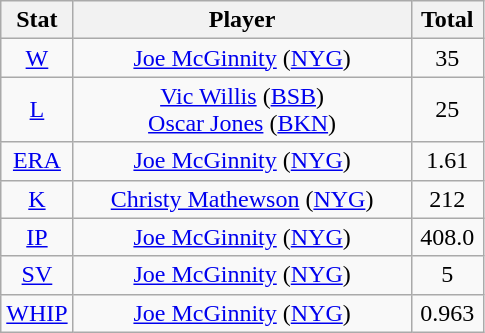<table class="wikitable" style="text-align:center;">
<tr>
<th style="width:15%;">Stat</th>
<th>Player</th>
<th style="width:15%;">Total</th>
</tr>
<tr>
<td><a href='#'>W</a></td>
<td><a href='#'>Joe McGinnity</a> (<a href='#'>NYG</a>)</td>
<td>35</td>
</tr>
<tr>
<td><a href='#'>L</a></td>
<td><a href='#'>Vic Willis</a> (<a href='#'>BSB</a>)<br><a href='#'>Oscar Jones</a> (<a href='#'>BKN</a>)</td>
<td>25</td>
</tr>
<tr>
<td><a href='#'>ERA</a></td>
<td><a href='#'>Joe McGinnity</a> (<a href='#'>NYG</a>)</td>
<td>1.61</td>
</tr>
<tr>
<td><a href='#'>K</a></td>
<td><a href='#'>Christy Mathewson</a> (<a href='#'>NYG</a>)</td>
<td>212</td>
</tr>
<tr>
<td><a href='#'>IP</a></td>
<td><a href='#'>Joe McGinnity</a> (<a href='#'>NYG</a>)</td>
<td>408.0</td>
</tr>
<tr>
<td><a href='#'>SV</a></td>
<td><a href='#'>Joe McGinnity</a> (<a href='#'>NYG</a>)</td>
<td>5</td>
</tr>
<tr>
<td><a href='#'>WHIP</a></td>
<td><a href='#'>Joe McGinnity</a> (<a href='#'>NYG</a>)</td>
<td>0.963</td>
</tr>
</table>
